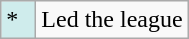<table class="wikitable">
<tr>
<td style="background:#CFECEC; width:1em">*</td>
<td>Led the league</td>
</tr>
</table>
